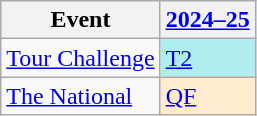<table class="wikitable" border="1">
<tr>
<th>Event</th>
<th><a href='#'>2024–25</a></th>
</tr>
<tr>
<td><a href='#'>Tour Challenge</a></td>
<td style="background:#afeeee;"><a href='#'>T2</a></td>
</tr>
<tr>
<td><a href='#'>The National</a></td>
<td style="background:#ffebcd;"><a href='#'>QF</a></td>
</tr>
</table>
